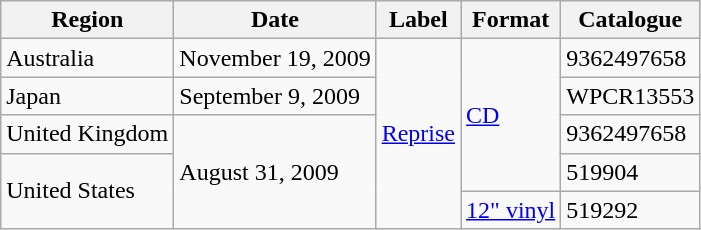<table class="wikitable">
<tr>
<th>Region</th>
<th>Date</th>
<th>Label</th>
<th>Format</th>
<th>Catalogue</th>
</tr>
<tr>
<td>Australia</td>
<td>November 19, 2009</td>
<td rowspan="5"><a href='#'>Reprise</a></td>
<td rowspan="4"><a href='#'>CD</a></td>
<td>9362497658</td>
</tr>
<tr>
<td>Japan</td>
<td>September 9, 2009</td>
<td>WPCR13553</td>
</tr>
<tr>
<td>United Kingdom</td>
<td rowspan="3">August 31, 2009</td>
<td>9362497658</td>
</tr>
<tr>
<td rowspan="2">United States</td>
<td>519904</td>
</tr>
<tr>
<td><a href='#'>12" vinyl</a></td>
<td>519292</td>
</tr>
</table>
